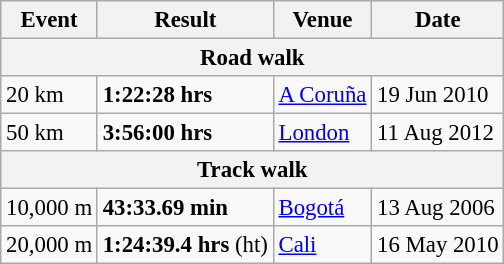<table class="wikitable" style="border-collapse: collapse; font-size: 95%;">
<tr>
<th>Event</th>
<th>Result</th>
<th>Venue</th>
<th>Date</th>
</tr>
<tr>
<th colspan="4">Road walk</th>
</tr>
<tr>
<td>20 km</td>
<td><strong>1:22:28 hrs</strong></td>
<td> <a href='#'>A Coruña</a></td>
<td>19 Jun 2010</td>
</tr>
<tr>
<td>50 km</td>
<td><strong>3:56:00 hrs</strong></td>
<td> <a href='#'>London</a></td>
<td>11 Aug 2012</td>
</tr>
<tr>
<th colspan="4">Track walk</th>
</tr>
<tr>
<td>10,000 m</td>
<td><strong>43:33.69 min</strong></td>
<td> <a href='#'>Bogotá</a></td>
<td>13 Aug 2006</td>
</tr>
<tr>
<td>20,000 m</td>
<td><strong>1:24:39.4 hrs</strong> (ht)</td>
<td> <a href='#'>Cali</a></td>
<td>16 May 2010</td>
</tr>
</table>
